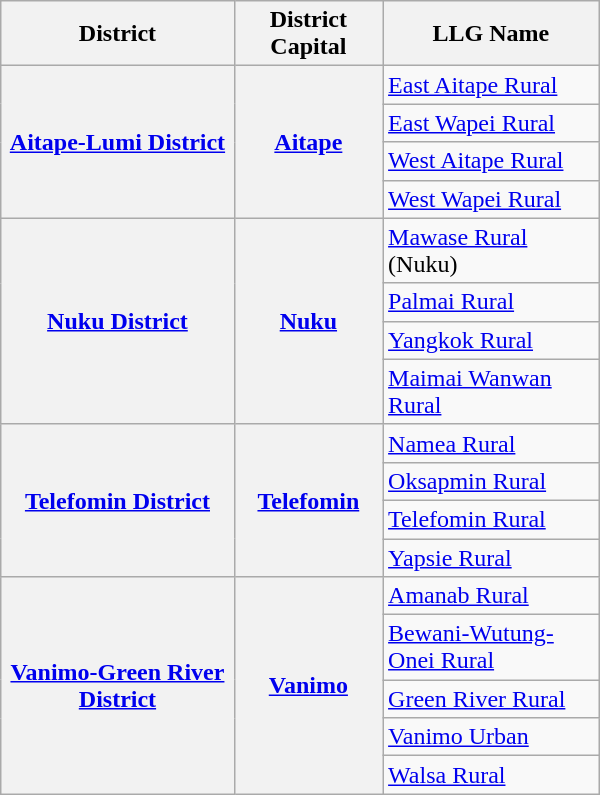<table class="wikitable" style="text-align: left;" width="400">
<tr>
<th>District</th>
<th>District Capital</th>
<th>LLG Name</th>
</tr>
<tr>
<th rowspan="4"><a href='#'>Aitape-Lumi District</a></th>
<th rowspan="4"><a href='#'>Aitape</a></th>
<td><a href='#'>East Aitape Rural</a></td>
</tr>
<tr>
<td><a href='#'>East Wapei Rural</a></td>
</tr>
<tr>
<td><a href='#'>West Aitape Rural</a></td>
</tr>
<tr>
<td><a href='#'>West Wapei Rural</a></td>
</tr>
<tr>
<th rowspan="4"><a href='#'>Nuku District</a></th>
<th rowspan="4"><a href='#'>Nuku</a></th>
<td><a href='#'>Mawase Rural</a> (Nuku)</td>
</tr>
<tr>
<td><a href='#'>Palmai Rural</a></td>
</tr>
<tr>
<td><a href='#'>Yangkok Rural</a></td>
</tr>
<tr>
<td><a href='#'>Maimai Wanwan Rural</a></td>
</tr>
<tr>
<th rowspan="4"><a href='#'>Telefomin District</a></th>
<th rowspan="4"><a href='#'>Telefomin</a></th>
<td><a href='#'>Namea Rural</a></td>
</tr>
<tr>
<td><a href='#'>Oksapmin Rural</a></td>
</tr>
<tr>
<td><a href='#'>Telefomin Rural</a></td>
</tr>
<tr>
<td><a href='#'>Yapsie Rural</a></td>
</tr>
<tr>
<th rowspan="5"><a href='#'>Vanimo-Green River District</a></th>
<th rowspan="5"><a href='#'>Vanimo</a></th>
<td><a href='#'>Amanab Rural</a></td>
</tr>
<tr>
<td><a href='#'>Bewani-Wutung-Onei Rural</a></td>
</tr>
<tr>
<td><a href='#'>Green River Rural</a></td>
</tr>
<tr>
<td><a href='#'>Vanimo Urban</a></td>
</tr>
<tr>
<td><a href='#'>Walsa Rural</a></td>
</tr>
</table>
